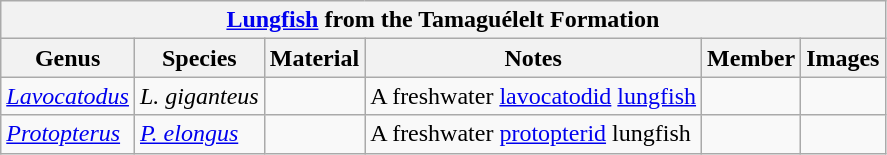<table class="wikitable">
<tr>
<th colspan="6"><strong><a href='#'>Lungfish</a> from the Tamaguélelt Formation</strong></th>
</tr>
<tr>
<th>Genus</th>
<th>Species</th>
<th>Material</th>
<th>Notes</th>
<th>Member</th>
<th>Images</th>
</tr>
<tr>
<td><em><a href='#'>Lavocatodus</a></em></td>
<td><em>L. giganteus</em></td>
<td></td>
<td>A freshwater <a href='#'>lavocatodid</a> <a href='#'>lungfish</a></td>
<td></td>
<td></td>
</tr>
<tr>
<td><em><a href='#'>Protopterus</a></em></td>
<td><em><a href='#'>P. elongus</a></em></td>
<td></td>
<td>A freshwater <a href='#'>protopterid</a> lungfish</td>
<td></td>
<td></td>
</tr>
</table>
